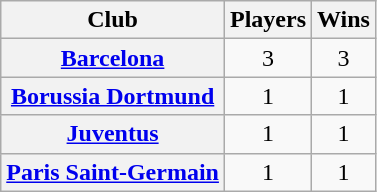<table class="wikitable plainrowheaders" style="text-align:center">
<tr>
<th scope=col>Club</th>
<th scope=col>Players</th>
<th scope=col>Wins</th>
</tr>
<tr>
<th align="left" scope="row"> <a href='#'>Barcelona</a></th>
<td align="center">3</td>
<td align="center">3</td>
</tr>
<tr>
<th align="left" scope="row"> <a href='#'>Borussia Dortmund</a></th>
<td align="center">1</td>
<td align="center">1</td>
</tr>
<tr>
<th align="left" scope="row"> <a href='#'>Juventus</a></th>
<td align="center">1</td>
<td align="center">1</td>
</tr>
<tr>
<th align="left" scope="row"> <a href='#'>Paris Saint-Germain</a></th>
<td align="center">1</td>
<td align="center">1</td>
</tr>
</table>
